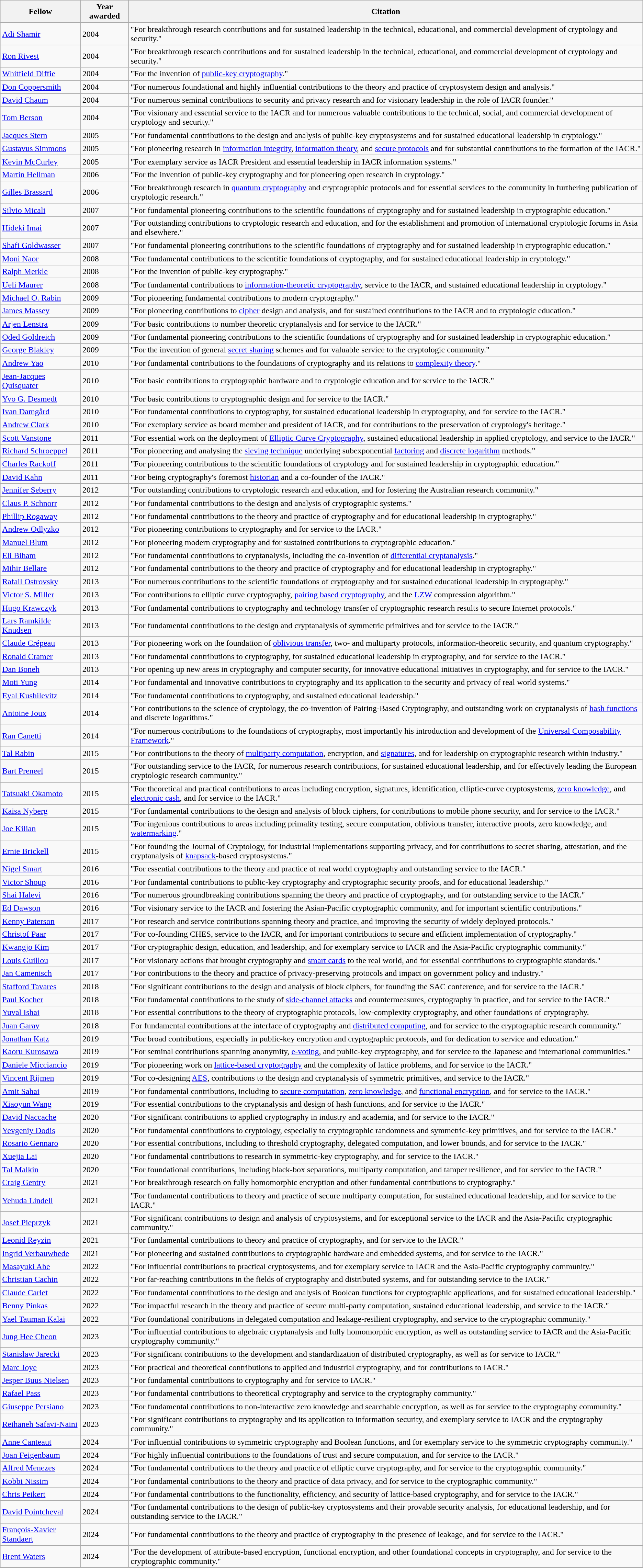<table class="wikitable sortable">
<tr>
<th>Fellow</th>
<th>Year awarded</th>
<th>Citation</th>
</tr>
<tr>
<td><a href='#'>Adi Shamir</a></td>
<td>2004</td>
<td>"For breakthrough research contributions and for sustained leadership in the technical, educational, and commercial development of cryptology and security."</td>
</tr>
<tr>
<td><a href='#'>Ron Rivest</a></td>
<td>2004</td>
<td>"For breakthrough research contributions and for sustained leadership in the technical, educational, and commercial development of cryptology and security."</td>
</tr>
<tr>
<td><a href='#'>Whitfield Diffie</a></td>
<td>2004</td>
<td>"For the invention of <a href='#'>public-key cryptography</a>."</td>
</tr>
<tr>
<td><a href='#'>Don Coppersmith</a></td>
<td>2004</td>
<td>"For numerous foundational and highly influential contributions to the theory and practice of cryptosystem design and analysis."</td>
</tr>
<tr>
<td><a href='#'>David Chaum</a></td>
<td>2004</td>
<td>"For numerous seminal contributions to security and privacy research and for visionary leadership in the role of IACR founder."</td>
</tr>
<tr>
<td><a href='#'>Tom Berson</a></td>
<td>2004</td>
<td>"For visionary and essential service to the IACR and for numerous valuable contributions to the technical, social, and commercial development of cryptology and security."</td>
</tr>
<tr>
<td><a href='#'>Jacques Stern</a></td>
<td>2005</td>
<td>"For fundamental contributions to the design and analysis of public-key cryptosystems and for sustained educational leadership in cryptology."</td>
</tr>
<tr>
<td><a href='#'>Gustavus Simmons</a></td>
<td>2005</td>
<td>"For pioneering research in <a href='#'>information integrity</a>, <a href='#'>information theory</a>, and <a href='#'>secure protocols</a> and for substantial contributions to the formation of the IACR."</td>
</tr>
<tr>
<td><a href='#'>Kevin McCurley</a></td>
<td>2005</td>
<td>"For exemplary service as IACR President and essential leadership in IACR information systems."</td>
</tr>
<tr>
<td><a href='#'>Martin Hellman</a></td>
<td>2006</td>
<td>"For the invention of public-key cryptography and for pioneering open research in cryptology."</td>
</tr>
<tr>
<td><a href='#'>Gilles Brassard</a></td>
<td>2006</td>
<td>"For breakthrough research in <a href='#'>quantum cryptography</a> and cryptographic protocols and for essential services to the community in furthering publication of cryptologic research."</td>
</tr>
<tr>
<td><a href='#'>Silvio Micali</a></td>
<td>2007</td>
<td>"For fundamental pioneering contributions to the scientific foundations of cryptography and for sustained leadership in cryptographic education."</td>
</tr>
<tr>
<td><a href='#'>Hideki Imai</a></td>
<td>2007</td>
<td>"For outstanding contributions to cryptologic research and education, and for the establishment and promotion of international cryptologic forums in Asia and elsewhere."</td>
</tr>
<tr>
<td><a href='#'>Shafi Goldwasser</a></td>
<td>2007</td>
<td>"For fundamental pioneering contributions to the scientific foundations of cryptography and for sustained leadership in cryptographic education."</td>
</tr>
<tr>
<td><a href='#'>Moni Naor</a></td>
<td>2008</td>
<td>"For fundamental contributions to the scientific foundations of cryptography, and for sustained educational leadership in cryptology."</td>
</tr>
<tr>
<td><a href='#'>Ralph Merkle</a></td>
<td>2008</td>
<td>"For the invention of public-key cryptography."</td>
</tr>
<tr>
<td><a href='#'>Ueli Maurer</a></td>
<td>2008</td>
<td>"For fundamental contributions to <a href='#'>information-theoretic cryptography</a>, service to the IACR, and sustained educational leadership in cryptology."</td>
</tr>
<tr>
<td><a href='#'>Michael O. Rabin</a></td>
<td>2009</td>
<td>"For pioneering fundamental contributions to modern cryptography."</td>
</tr>
<tr>
<td><a href='#'>James Massey</a></td>
<td>2009</td>
<td>"For pioneering contributions to <a href='#'>cipher</a> design and analysis, and for sustained contributions to the IACR and to cryptologic education."</td>
</tr>
<tr>
<td><a href='#'>Arjen Lenstra</a></td>
<td>2009</td>
<td>"For basic contributions to number theoretic cryptanalysis and for service to the IACR."</td>
</tr>
<tr>
<td><a href='#'>Oded Goldreich</a></td>
<td>2009</td>
<td>"For fundamental pioneering contributions to the scientific foundations of cryptography and for sustained leadership in cryptographic education."</td>
</tr>
<tr>
<td><a href='#'>George Blakley</a></td>
<td>2009</td>
<td>"For the invention of general <a href='#'>secret sharing</a> schemes and for valuable service to the cryptologic community."</td>
</tr>
<tr>
<td><a href='#'>Andrew Yao</a></td>
<td>2010</td>
<td>"For fundamental contributions to the foundations of cryptography and its relations to <a href='#'>complexity theory</a>."</td>
</tr>
<tr>
<td><a href='#'>Jean-Jacques Quisquater</a></td>
<td>2010</td>
<td>"For basic contributions to cryptographic hardware and to cryptologic education and for service to the IACR."</td>
</tr>
<tr>
<td><a href='#'>Yvo G. Desmedt</a></td>
<td>2010</td>
<td>"For basic contributions to cryptographic design and for service to the IACR."</td>
</tr>
<tr>
<td><a href='#'>Ivan Damgård</a></td>
<td>2010</td>
<td>"For fundamental contributions to cryptography, for sustained educational leadership in cryptography, and for service to the IACR."</td>
</tr>
<tr>
<td><a href='#'>Andrew Clark</a></td>
<td>2010</td>
<td>"For exemplary service as board member and president of IACR, and for contributions to the preservation of cryptology's heritage."</td>
</tr>
<tr>
<td><a href='#'>Scott Vanstone</a></td>
<td>2011</td>
<td>"For essential work on the deployment of <a href='#'>Elliptic Curve Cryptography</a>, sustained educational leadership in applied cryptology, and service to the IACR."</td>
</tr>
<tr>
<td><a href='#'>Richard Schroeppel</a></td>
<td>2011</td>
<td>"For pioneering and analysing the <a href='#'>sieving technique</a> underlying subexponential <a href='#'>factoring</a> and <a href='#'>discrete logarithm</a> methods."</td>
</tr>
<tr>
<td><a href='#'>Charles Rackoff</a></td>
<td>2011</td>
<td>"For pioneering contributions to the scientific foundations of cryptology and for sustained leadership in cryptographic education."</td>
</tr>
<tr>
<td><a href='#'>David Kahn</a></td>
<td>2011</td>
<td>"For being cryptography's foremost <a href='#'>historian</a> and a co-founder of the IACR."</td>
</tr>
<tr>
<td><a href='#'>Jennifer Seberry</a></td>
<td>2012</td>
<td>"For outstanding contributions to cryptologic research and education, and for fostering the Australian research community."</td>
</tr>
<tr>
<td><a href='#'>Claus P. Schnorr</a></td>
<td>2012</td>
<td>"For fundamental contributions to the design and analysis of cryptographic systems."</td>
</tr>
<tr>
<td><a href='#'>Phillip Rogaway</a></td>
<td>2012</td>
<td>"For fundamental contributions to the theory and practice of cryptography and for educational leadership in cryptography."</td>
</tr>
<tr>
<td><a href='#'>Andrew Odlyzko</a></td>
<td>2012</td>
<td>"For pioneering contributions to cryptography and for service to the IACR."</td>
</tr>
<tr>
<td><a href='#'>Manuel Blum</a></td>
<td>2012</td>
<td>"For pioneering modern cryptography and for sustained contributions to cryptographic education."</td>
</tr>
<tr>
<td><a href='#'>Eli Biham</a></td>
<td>2012</td>
<td>"For fundamental contributions to cryptanalysis, including the co-invention of <a href='#'>differential cryptanalysis</a>."</td>
</tr>
<tr>
<td><a href='#'>Mihir Bellare</a></td>
<td>2012</td>
<td>"For fundamental contributions to the theory and practice of cryptography and for educational leadership in cryptography."</td>
</tr>
<tr>
<td><a href='#'>Rafail Ostrovsky</a></td>
<td>2013</td>
<td>"For numerous contributions to the scientific foundations of cryptography and for sustained educational leadership in cryptography."</td>
</tr>
<tr>
<td><a href='#'>Victor S. Miller</a></td>
<td>2013</td>
<td>"For contributions to elliptic curve cryptography, <a href='#'>pairing based cryptography</a>, and the <a href='#'>LZW</a> compression algorithm."</td>
</tr>
<tr>
<td><a href='#'>Hugo Krawczyk</a></td>
<td>2013</td>
<td>"For fundamental contributions to cryptography and technology transfer of cryptographic research results to secure Internet protocols."</td>
</tr>
<tr>
<td><a href='#'>Lars Ramkilde Knudsen</a></td>
<td>2013</td>
<td>"For fundamental contributions to the design and cryptanalysis of symmetric primitives and for service to the IACR."</td>
</tr>
<tr>
<td><a href='#'>Claude Crépeau</a></td>
<td>2013</td>
<td>"For pioneering work on the foundation of <a href='#'>oblivious transfer</a>, two- and multiparty protocols, information-theoretic security, and quantum cryptography."</td>
</tr>
<tr>
<td><a href='#'>Ronald Cramer</a></td>
<td>2013</td>
<td>"For fundamental contributions to cryptography, for sustained educational leadership in cryptography, and for service to the IACR."</td>
</tr>
<tr>
<td><a href='#'>Dan Boneh</a></td>
<td>2013</td>
<td>"For opening up new areas in cryptography and computer security, for innovative educational initiatives in cryptography, and for service to the IACR."</td>
</tr>
<tr>
<td><a href='#'>Moti Yung</a></td>
<td>2014</td>
<td>"For fundamental and innovative contributions to cryptography and its application to the security and privacy of real world systems."</td>
</tr>
<tr>
<td><a href='#'>Eyal Kushilevitz</a></td>
<td>2014</td>
<td>"For fundamental contributions to cryptography, and sustained educational leadership."</td>
</tr>
<tr>
<td><a href='#'>Antoine Joux</a></td>
<td>2014</td>
<td>"For contributions to the science of cryptology, the co-invention of Pairing-Based Cryptography, and outstanding work on cryptanalysis of <a href='#'>hash functions</a> and discrete logarithms."</td>
</tr>
<tr>
<td><a href='#'>Ran Canetti</a></td>
<td>2014</td>
<td>"For numerous contributions to the foundations of cryptography, most importantly his introduction and development of the <a href='#'>Universal Composability Framework</a>."</td>
</tr>
<tr>
<td><a href='#'>Tal Rabin</a></td>
<td>2015</td>
<td>"For contributions to the theory of <a href='#'>multiparty computation</a>, encryption, and <a href='#'>signatures</a>, and for leadership on cryptographic research within industry."</td>
</tr>
<tr>
<td><a href='#'>Bart Preneel</a></td>
<td>2015</td>
<td>"For outstanding service to the IACR, for numerous research contributions, for sustained educational leadership, and for effectively leading the European cryptologic research community."</td>
</tr>
<tr>
<td><a href='#'>Tatsuaki Okamoto</a></td>
<td>2015</td>
<td>"For theoretical and practical contributions to areas including encryption, signatures, identification, elliptic-curve cryptosystems, <a href='#'>zero knowledge</a>, and <a href='#'>electronic cash</a>, and for service to the IACR."</td>
</tr>
<tr>
<td><a href='#'>Kaisa Nyberg</a></td>
<td>2015</td>
<td>"For fundamental contributions to the design and analysis of block ciphers, for contributions to mobile phone security, and for service to the IACR."</td>
</tr>
<tr>
<td><a href='#'>Joe Kilian</a></td>
<td>2015</td>
<td>"For ingenious contributions to areas including primality testing, secure computation, oblivious transfer, interactive proofs, zero knowledge, and <a href='#'>watermarking</a>."</td>
</tr>
<tr>
<td><a href='#'>Ernie Brickell</a></td>
<td>2015</td>
<td>"For founding the Journal of Cryptology, for industrial implementations supporting privacy, and for contributions to secret sharing, attestation, and the cryptanalysis of <a href='#'>knapsack</a>-based cryptosystems."</td>
</tr>
<tr>
<td><a href='#'>Nigel Smart</a></td>
<td>2016</td>
<td>"For essential contributions to the theory and practice of real world cryptography and outstanding service to the IACR."</td>
</tr>
<tr>
<td><a href='#'>Victor Shoup</a></td>
<td>2016</td>
<td>"For fundamental contributions to public-key cryptography and cryptographic security proofs, and for educational leadership."</td>
</tr>
<tr>
<td><a href='#'>Shai Halevi</a></td>
<td>2016</td>
<td>"For numerous groundbreaking contributions spanning the theory and practice of cryptography, and for outstanding service to the IACR."</td>
</tr>
<tr>
<td><a href='#'>Ed Dawson</a></td>
<td>2016</td>
<td>"For visionary service to the IACR and fostering the Asian-Pacific cryptographic community, and for important scientific contributions."</td>
</tr>
<tr>
<td><a href='#'>Kenny Paterson</a></td>
<td>2017</td>
<td>"For research and service contributions spanning theory and practice, and improving the security of widely deployed protocols."</td>
</tr>
<tr>
<td><a href='#'>Christof Paar</a></td>
<td>2017</td>
<td>"For co-founding CHES, service to the IACR, and for important contributions to secure and efficient implementation of cryptography."</td>
</tr>
<tr>
<td><a href='#'>Kwangjo Kim</a></td>
<td>2017</td>
<td>"For cryptographic design, education, and leadership, and for exemplary service to IACR and the Asia-Pacific cryptographic community."</td>
</tr>
<tr>
<td><a href='#'>Louis Guillou</a></td>
<td>2017</td>
<td>"For visionary actions that brought cryptography and <a href='#'>smart cards</a> to the real world, and for essential contributions to cryptographic standards."</td>
</tr>
<tr>
<td><a href='#'>Jan Camenisch</a></td>
<td>2017</td>
<td>"For contributions to the theory and practice of privacy-preserving protocols and impact on government policy and industry."</td>
</tr>
<tr>
<td><a href='#'>Stafford Tavares</a></td>
<td>2018</td>
<td>"For significant contributions to the design and analysis of block ciphers, for founding the SAC conference, and for service to the IACR."</td>
</tr>
<tr>
<td><a href='#'>Paul Kocher</a></td>
<td>2018</td>
<td>"For fundamental contributions to the study of <a href='#'>side-channel attacks</a> and countermeasures, cryptography in practice, and for service to the IACR."</td>
</tr>
<tr>
<td><a href='#'>Yuval Ishai</a></td>
<td>2018</td>
<td>"For essential contributions to the theory of cryptographic protocols, low-complexity cryptography, and other foundations of cryptography.</td>
</tr>
<tr>
<td><a href='#'>Juan Garay</a></td>
<td>2018</td>
<td>For fundamental contributions at the interface of cryptography and <a href='#'>distributed computing</a>, and for service to the cryptographic research community."</td>
</tr>
<tr>
<td><a href='#'>Jonathan Katz</a></td>
<td>2019</td>
<td>"For broad contributions, especially in public-key encryption and cryptographic protocols, and for dedication to service and education."</td>
</tr>
<tr>
<td><a href='#'>Kaoru Kurosawa</a></td>
<td>2019</td>
<td>"For seminal contributions spanning anonymity, <a href='#'>e-voting</a>, and public-key cryptography, and for service to the Japanese and international communities."</td>
</tr>
<tr>
<td><a href='#'>Daniele Micciancio</a></td>
<td>2019</td>
<td>"For pioneering work on <a href='#'>lattice-based cryptography</a> and the complexity of lattice problems, and for service to the IACR."</td>
</tr>
<tr>
<td><a href='#'>Vincent Rijmen</a></td>
<td>2019</td>
<td>"For co-designing <a href='#'>AES</a>, contributions to the design and cryptanalysis of symmetric primitives, and service to the IACR."</td>
</tr>
<tr>
<td><a href='#'>Amit Sahai</a></td>
<td>2019</td>
<td>"For fundamental contributions, including to <a href='#'>secure computation</a>, <a href='#'>zero knowledge</a>, and <a href='#'>functional encryption</a>, and for service to the IACR."</td>
</tr>
<tr>
<td><a href='#'>Xiaoyun Wang</a></td>
<td>2019</td>
<td>"For essential contributions to the cryptanalysis and design of hash functions, and for service to the IACR."</td>
</tr>
<tr>
<td><a href='#'>David Naccache</a></td>
<td>2020</td>
<td>"For significant contributions to applied cryptography in industry and academia, and for service to the IACR."</td>
</tr>
<tr>
<td><a href='#'>Yevgeniy Dodis</a></td>
<td>2020</td>
<td>"For fundamental contributions to cryptology, especially to cryptographic randomness and symmetric-key primitives, and for service to the IACR."</td>
</tr>
<tr>
<td><a href='#'>Rosario Gennaro</a></td>
<td>2020</td>
<td>"For essential contributions, including to threshold cryptography, delegated computation, and lower bounds, and for service to the IACR."</td>
</tr>
<tr>
<td><a href='#'>Xuejia Lai</a></td>
<td>2020</td>
<td>"For fundamental contributions to research in symmetric-key cryptography, and for service to the IACR."</td>
</tr>
<tr>
<td><a href='#'>Tal Malkin</a></td>
<td>2020</td>
<td>"For foundational contributions, including black-box separations, multiparty computation, and tamper resilience, and for service to the IACR."</td>
</tr>
<tr>
<td><a href='#'>Craig Gentry</a></td>
<td>2021</td>
<td>"For breakthrough research on fully homomorphic encryption and other fundamental contributions to cryptography."</td>
</tr>
<tr>
<td><a href='#'>Yehuda Lindell</a></td>
<td>2021</td>
<td>"For fundamental contributions to theory and practice of secure multiparty computation, for sustained educational leadership, and for service to the IACR."</td>
</tr>
<tr>
<td><a href='#'>Josef Pieprzyk</a></td>
<td>2021</td>
<td>"For significant contributions to design and analysis of cryptosystems, and for exceptional service to the IACR and the Asia-Pacific cryptographic community."</td>
</tr>
<tr>
<td><a href='#'>Leonid Reyzin</a></td>
<td>2021</td>
<td>"For fundamental contributions to theory and practice of cryptography, and for service to the IACR."</td>
</tr>
<tr>
<td><a href='#'>Ingrid Verbauwhede</a></td>
<td>2021</td>
<td>"For pioneering and sustained contributions to cryptographic hardware and embedded systems, and for service to the IACR."</td>
</tr>
<tr>
<td><a href='#'>Masayuki Abe</a></td>
<td>2022</td>
<td>"For influential contributions to practical cryptosystems, and for exemplary service to IACR and the Asia-Pacific cryptography community."</td>
</tr>
<tr>
<td><a href='#'>Christian Cachin</a></td>
<td>2022</td>
<td>"For far-reaching contributions in the fields of cryptography and distributed systems, and for outstanding service to the IACR."</td>
</tr>
<tr>
<td><a href='#'>Claude Carlet</a></td>
<td>2022</td>
<td>"For fundamental contributions to the design and analysis of Boolean functions for cryptographic applications, and for sustained educational leadership."</td>
</tr>
<tr>
<td><a href='#'>Benny Pinkas</a></td>
<td>2022</td>
<td>"For impactful research in the theory and practice of secure multi-party computation, sustained educational leadership, and service to the IACR."</td>
</tr>
<tr>
<td><a href='#'>Yael Tauman Kalai</a></td>
<td>2022</td>
<td>"For foundational contributions in delegated computation and leakage-resilient cryptography, and service to the cryptographic community."</td>
</tr>
<tr>
<td><a href='#'>Jung Hee Cheon</a></td>
<td>2023</td>
<td>"For influential contributions to algebraic cryptanalysis and fully homomorphic encryption, as well as outstanding service to IACR and the Asia-Pacific cryptography community."</td>
</tr>
<tr>
<td><a href='#'>Stanisław Jarecki</a></td>
<td>2023</td>
<td>"For significant contributions to the development and standardization of distributed cryptography, as well as for service to IACR."</td>
</tr>
<tr>
<td><a href='#'>Marc Joye</a></td>
<td>2023</td>
<td>"For practical and theoretical contributions to applied and industrial cryptography, and for contributions to IACR."</td>
</tr>
<tr>
<td><a href='#'>Jesper Buus Nielsen</a></td>
<td>2023</td>
<td>"For fundamental contributions to cryptography and for service to IACR."</td>
</tr>
<tr>
<td><a href='#'>Rafael Pass</a></td>
<td>2023</td>
<td>"For fundamental contributions to theoretical cryptography and service to the cryptography community."</td>
</tr>
<tr>
<td><a href='#'>Giuseppe Persiano</a></td>
<td>2023</td>
<td>"For fundamental contributions to non-interactive zero knowledge and searchable encryption, as well as for service to the cryptography community."</td>
</tr>
<tr>
<td><a href='#'>Reihaneh Safavi-Naini</a></td>
<td>2023</td>
<td>"For significant contributions to cryptography and its application to information security, and exemplary service to IACR and the cryptography community."</td>
</tr>
<tr>
<td><a href='#'>Anne Canteaut</a></td>
<td>2024</td>
<td>"For influential contributions to symmetric cryptography and Boolean functions, and for exemplary service to the symmetric cryptography community."</td>
</tr>
<tr>
<td><a href='#'>Joan Feigenbaum</a></td>
<td>2024</td>
<td>"For highly influential contributions to the foundations of trust and secure computation, and for service to the IACR."</td>
</tr>
<tr>
<td><a href='#'>Alfred Menezes</a></td>
<td>2024</td>
<td>"For fundamental contributions to the theory and practice of elliptic curve cryptography, and for service to the cryptographic community."</td>
</tr>
<tr>
<td><a href='#'>Kobbi Nissim</a></td>
<td>2024</td>
<td>"For fundamental contributions to the theory and practice of data privacy, and for service to the cryptographic community."</td>
</tr>
<tr>
<td><a href='#'>Chris Peikert</a></td>
<td>2024</td>
<td>"For fundamental contributions to the functionality, efficiency, and security of lattice-based cryptography, and for service to the IACR."</td>
</tr>
<tr>
<td><a href='#'>David Pointcheval</a></td>
<td>2024</td>
<td>"For fundamental contributions to the design of public-key cryptosystems and their provable security analysis, for educational leadership, and for outstanding service to the IACR."</td>
</tr>
<tr>
<td><a href='#'>François-Xavier Standaert</a></td>
<td>2024</td>
<td>"For fundamental contributions to the theory and practice of cryptography in the presence of leakage, and for service to the IACR."</td>
</tr>
<tr>
<td><a href='#'>Brent Waters</a></td>
<td>2024</td>
<td>"For the development of attribute-based encryption, functional encryption, and other foundational concepts in cryptography, and for service to the cryptographic community."</td>
</tr>
</table>
